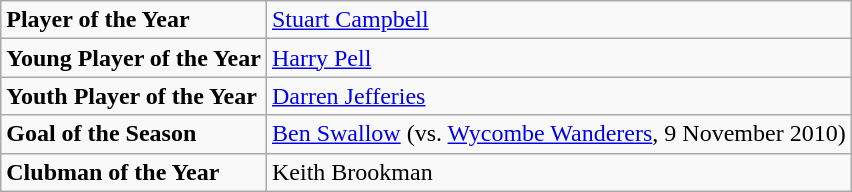<table class="wikitable"  class= style="text-align:left; font-size:95%">
<tr>
<td><strong>Player of the Year</strong></td>
<td> <a href='#'>Stuart Campbell</a></td>
</tr>
<tr>
<td><strong>Young Player of the Year</strong></td>
<td> <a href='#'>Harry Pell</a></td>
</tr>
<tr>
<td><strong>Youth Player of the Year</strong></td>
<td> <a href='#'>Darren Jefferies</a></td>
</tr>
<tr>
<td><strong>Goal of the Season</strong></td>
<td> <a href='#'>Ben Swallow</a> (vs. <a href='#'>Wycombe Wanderers</a>, 9 November 2010)</td>
</tr>
<tr>
<td><strong>Clubman of the Year</strong></td>
<td> Keith Brookman</td>
</tr>
</table>
